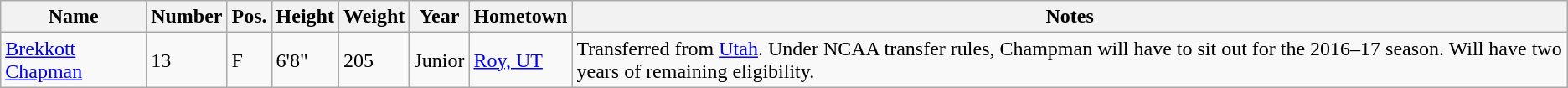<table class="wikitable sortable" border="1">
<tr>
<th>Name</th>
<th>Number</th>
<th>Pos.</th>
<th>Height</th>
<th>Weight</th>
<th>Year</th>
<th>Hometown</th>
<th class="unsortable">Notes</th>
</tr>
<tr>
<td><a href='#'>Brekkott Chapman</a></td>
<td>13</td>
<td>F</td>
<td>6'8"</td>
<td>205</td>
<td>Junior</td>
<td><a href='#'>Roy, UT</a></td>
<td>Transferred from <a href='#'>Utah</a>. Under NCAA transfer rules, Champman will have to sit out for the 2016–17 season. Will have two years of remaining eligibility.</td>
</tr>
</table>
